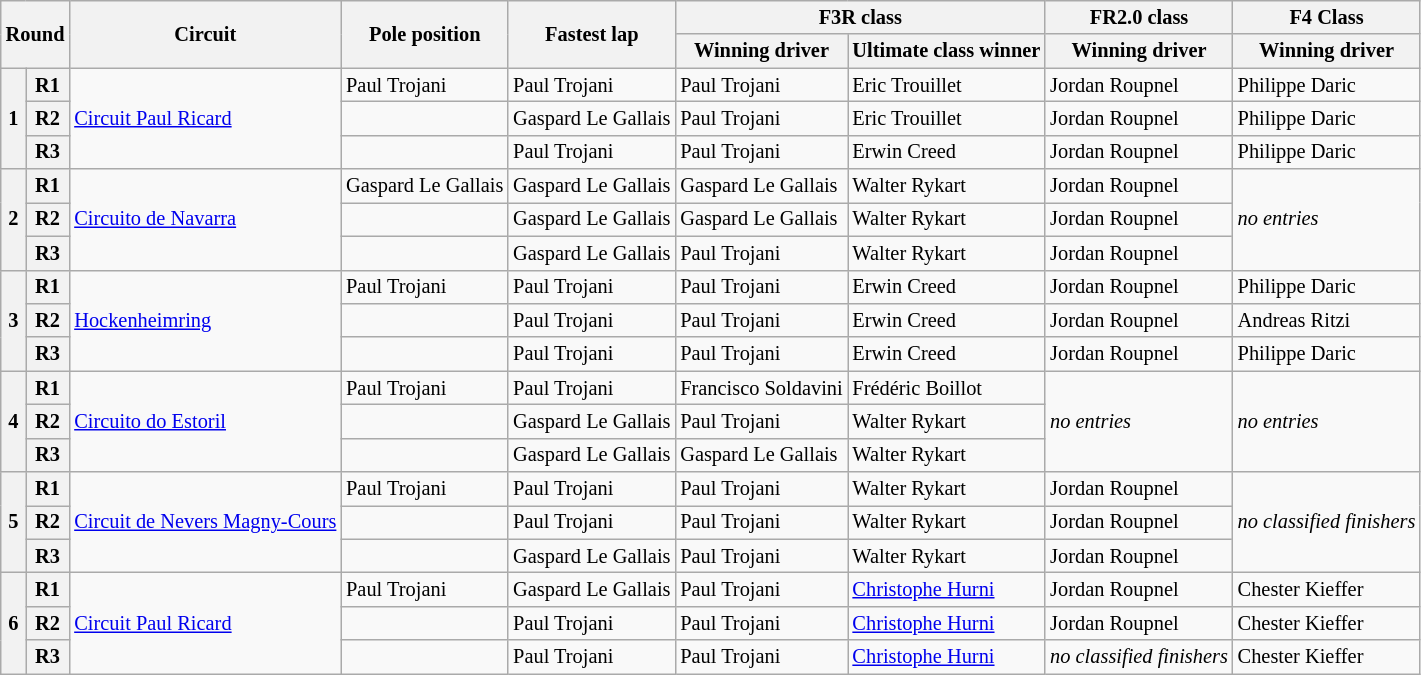<table class="wikitable" style="font-size:85%;">
<tr>
<th colspan=2 rowspan=2>Round</th>
<th rowspan=2>Circuit</th>
<th rowspan=2>Pole position</th>
<th rowspan=2>Fastest lap</th>
<th colspan=2>F3R class</th>
<th>FR2.0 class</th>
<th>F4 Class</th>
</tr>
<tr>
<th>Winning driver</th>
<th>Ultimate class winner</th>
<th>Winning driver</th>
<th>Winning driver</th>
</tr>
<tr>
<th rowspan=3>1</th>
<th>R1</th>
<td rowspan=3> <a href='#'>Circuit Paul Ricard</a></td>
<td> Paul Trojani</td>
<td> Paul Trojani</td>
<td> Paul Trojani</td>
<td> Eric Trouillet</td>
<td> Jordan Roupnel</td>
<td> Philippe Daric</td>
</tr>
<tr>
<th>R2</th>
<td></td>
<td> Gaspard Le Gallais</td>
<td> Paul Trojani</td>
<td> Eric Trouillet</td>
<td> Jordan Roupnel</td>
<td> Philippe Daric</td>
</tr>
<tr>
<th>R3</th>
<td></td>
<td> Paul Trojani</td>
<td> Paul Trojani</td>
<td> Erwin Creed</td>
<td> Jordan Roupnel</td>
<td> Philippe Daric</td>
</tr>
<tr>
<th rowspan=3>2</th>
<th>R1</th>
<td rowspan=3> <a href='#'>Circuito de Navarra</a></td>
<td> Gaspard Le Gallais</td>
<td> Gaspard Le Gallais</td>
<td> Gaspard Le Gallais</td>
<td> Walter Rykart</td>
<td> Jordan Roupnel</td>
<td rowspan=3><em>no entries</em></td>
</tr>
<tr>
<th>R2</th>
<td></td>
<td> Gaspard Le Gallais</td>
<td> Gaspard Le Gallais</td>
<td> Walter Rykart</td>
<td> Jordan Roupnel</td>
</tr>
<tr>
<th>R3</th>
<td></td>
<td> Gaspard Le Gallais</td>
<td> Paul Trojani</td>
<td> Walter Rykart</td>
<td> Jordan Roupnel</td>
</tr>
<tr>
<th rowspan=3>3</th>
<th>R1</th>
<td rowspan=3> <a href='#'>Hockenheimring</a></td>
<td> Paul Trojani</td>
<td> Paul Trojani</td>
<td> Paul Trojani</td>
<td> Erwin Creed</td>
<td> Jordan Roupnel</td>
<td> Philippe Daric</td>
</tr>
<tr>
<th>R2</th>
<td></td>
<td> Paul Trojani</td>
<td> Paul Trojani</td>
<td> Erwin Creed</td>
<td> Jordan Roupnel</td>
<td> Andreas Ritzi</td>
</tr>
<tr>
<th>R3</th>
<td></td>
<td> Paul Trojani</td>
<td> Paul Trojani</td>
<td> Erwin Creed</td>
<td> Jordan Roupnel</td>
<td> Philippe Daric</td>
</tr>
<tr>
<th rowspan=3>4</th>
<th>R1</th>
<td rowspan=3> <a href='#'>Circuito do Estoril</a></td>
<td> Paul Trojani</td>
<td> Paul Trojani</td>
<td> Francisco Soldavini</td>
<td> Frédéric Boillot</td>
<td rowspan=3><em>no entries</em></td>
<td rowspan=3><em>no entries</em></td>
</tr>
<tr>
<th>R2</th>
<td></td>
<td> Gaspard Le Gallais</td>
<td> Paul Trojani</td>
<td> Walter Rykart</td>
</tr>
<tr>
<th>R3</th>
<td></td>
<td> Gaspard Le Gallais</td>
<td> Gaspard Le Gallais</td>
<td> Walter Rykart</td>
</tr>
<tr>
<th rowspan=3>5</th>
<th>R1</th>
<td rowspan=3> <a href='#'>Circuit de Nevers Magny-Cours</a></td>
<td> Paul Trojani</td>
<td> Paul Trojani</td>
<td> Paul Trojani</td>
<td> Walter Rykart</td>
<td> Jordan Roupnel</td>
<td rowspan=3><em>no classified finishers</em></td>
</tr>
<tr>
<th>R2</th>
<td></td>
<td> Paul Trojani</td>
<td> Paul Trojani</td>
<td> Walter Rykart</td>
<td> Jordan Roupnel</td>
</tr>
<tr>
<th>R3</th>
<td></td>
<td> Gaspard Le Gallais</td>
<td> Paul Trojani</td>
<td> Walter Rykart</td>
<td> Jordan Roupnel</td>
</tr>
<tr>
<th rowspan=3>6</th>
<th>R1</th>
<td rowspan=3> <a href='#'>Circuit Paul Ricard</a></td>
<td> Paul Trojani</td>
<td> Gaspard Le Gallais</td>
<td> Paul Trojani</td>
<td> <a href='#'>Christophe Hurni</a></td>
<td> Jordan Roupnel</td>
<td> Chester Kieffer</td>
</tr>
<tr>
<th>R2</th>
<td></td>
<td> Paul Trojani</td>
<td> Paul Trojani</td>
<td> <a href='#'>Christophe Hurni</a></td>
<td> Jordan Roupnel</td>
<td> Chester Kieffer</td>
</tr>
<tr>
<th>R3</th>
<td></td>
<td> Paul Trojani</td>
<td> Paul Trojani</td>
<td> <a href='#'>Christophe Hurni</a></td>
<td><em>no classified finishers</em></td>
<td> Chester Kieffer</td>
</tr>
</table>
